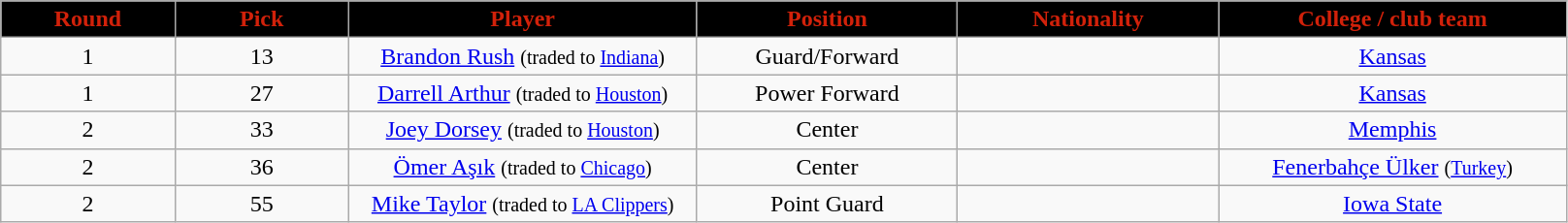<table class="wikitable sortable">
<tr>
<th style="background:#000000; color:#d1210a" width="10%">Round</th>
<th style="background:#000000; color:#d1210a" width="10%">Pick</th>
<th style="background:#000000; color:#d1210a" width="20%">Player</th>
<th style="background:#000000; color:#d1210a" width="15%">Position</th>
<th style="background:#000000; color:#d1210a" width="15%">Nationality</th>
<th style="background:#000000; color:#d1210a" width="20%">College / club team</th>
</tr>
<tr style="text-align: center">
<td>1</td>
<td>13</td>
<td><a href='#'>Brandon Rush</a> <small>(traded to <a href='#'>Indiana</a>)</small></td>
<td>Guard/Forward</td>
<td></td>
<td><a href='#'>Kansas</a></td>
</tr>
<tr style="text-align: center">
<td>1</td>
<td>27</td>
<td><a href='#'>Darrell Arthur</a> <small>(traded to <a href='#'>Houston</a>)</small></td>
<td>Power Forward</td>
<td></td>
<td><a href='#'>Kansas</a></td>
</tr>
<tr style="text-align: center">
<td>2</td>
<td>33</td>
<td><a href='#'>Joey Dorsey</a> <small>(traded to <a href='#'>Houston</a>)</small></td>
<td>Center</td>
<td></td>
<td><a href='#'>Memphis</a></td>
</tr>
<tr style="text-align: center">
<td>2</td>
<td>36</td>
<td><a href='#'>Ömer Aşık</a> <small>(traded to <a href='#'>Chicago</a>)</small></td>
<td>Center</td>
<td></td>
<td><a href='#'>Fenerbahçe Ülker</a> <small>(<a href='#'>Turkey</a>)</small></td>
</tr>
<tr style="text-align: center">
<td>2</td>
<td>55</td>
<td><a href='#'>Mike Taylor</a> <small>(traded to <a href='#'>LA Clippers</a>)</small></td>
<td>Point Guard</td>
<td></td>
<td><a href='#'>Iowa State</a></td>
</tr>
</table>
